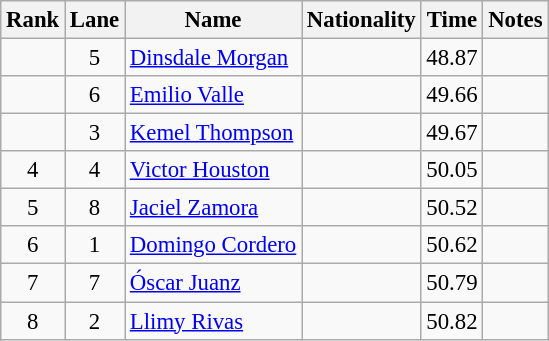<table class="wikitable sortable" style="text-align:center;font-size:95%">
<tr>
<th>Rank</th>
<th>Lane</th>
<th>Name</th>
<th>Nationality</th>
<th>Time</th>
<th>Notes</th>
</tr>
<tr>
<td></td>
<td>5</td>
<td align=left><a href='#'>Dinsdale Morgan</a></td>
<td align=left></td>
<td>48.87</td>
<td></td>
</tr>
<tr>
<td></td>
<td>6</td>
<td align=left><a href='#'>Emilio Valle</a></td>
<td align=left></td>
<td>49.66</td>
<td></td>
</tr>
<tr>
<td></td>
<td>3</td>
<td align=left><a href='#'>Kemel Thompson</a></td>
<td align=left></td>
<td>49.67</td>
<td></td>
</tr>
<tr>
<td>4</td>
<td>4</td>
<td align=left><a href='#'>Victor Houston</a></td>
<td align=left></td>
<td>50.05</td>
<td></td>
</tr>
<tr>
<td>5</td>
<td>8</td>
<td align=left><a href='#'>Jaciel Zamora</a></td>
<td align=left></td>
<td>50.52</td>
<td></td>
</tr>
<tr>
<td>6</td>
<td>1</td>
<td align=left><a href='#'>Domingo Cordero</a></td>
<td align=left></td>
<td>50.62</td>
<td></td>
</tr>
<tr>
<td>7</td>
<td>7</td>
<td align=left><a href='#'>Óscar Juanz</a></td>
<td align=left></td>
<td>50.79</td>
<td></td>
</tr>
<tr>
<td>8</td>
<td>2</td>
<td align=left><a href='#'>Llimy Rivas</a></td>
<td align=left></td>
<td>50.82</td>
<td></td>
</tr>
</table>
